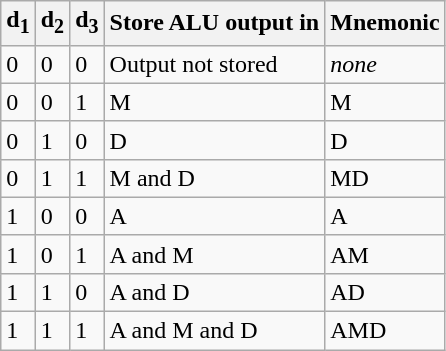<table class="wikitable">
<tr>
<th>d<sub>1</sub></th>
<th>d<sub>2</sub></th>
<th>d<sub>3</sub></th>
<th>Store ALU output in</th>
<th>Mnemonic</th>
</tr>
<tr>
<td>0</td>
<td>0</td>
<td>0</td>
<td>Output not stored</td>
<td><em>none</em></td>
</tr>
<tr>
<td>0</td>
<td>0</td>
<td>1</td>
<td>M</td>
<td>M</td>
</tr>
<tr>
<td>0</td>
<td>1</td>
<td>0</td>
<td>D</td>
<td>D</td>
</tr>
<tr>
<td>0</td>
<td>1</td>
<td>1</td>
<td>M and D</td>
<td>MD</td>
</tr>
<tr>
<td>1</td>
<td>0</td>
<td>0</td>
<td>A</td>
<td>A</td>
</tr>
<tr>
<td>1</td>
<td>0</td>
<td>1</td>
<td>A and M</td>
<td>AM</td>
</tr>
<tr>
<td>1</td>
<td>1</td>
<td>0</td>
<td>A and D</td>
<td>AD</td>
</tr>
<tr>
<td>1</td>
<td>1</td>
<td>1</td>
<td>A and M and D</td>
<td>AMD</td>
</tr>
</table>
